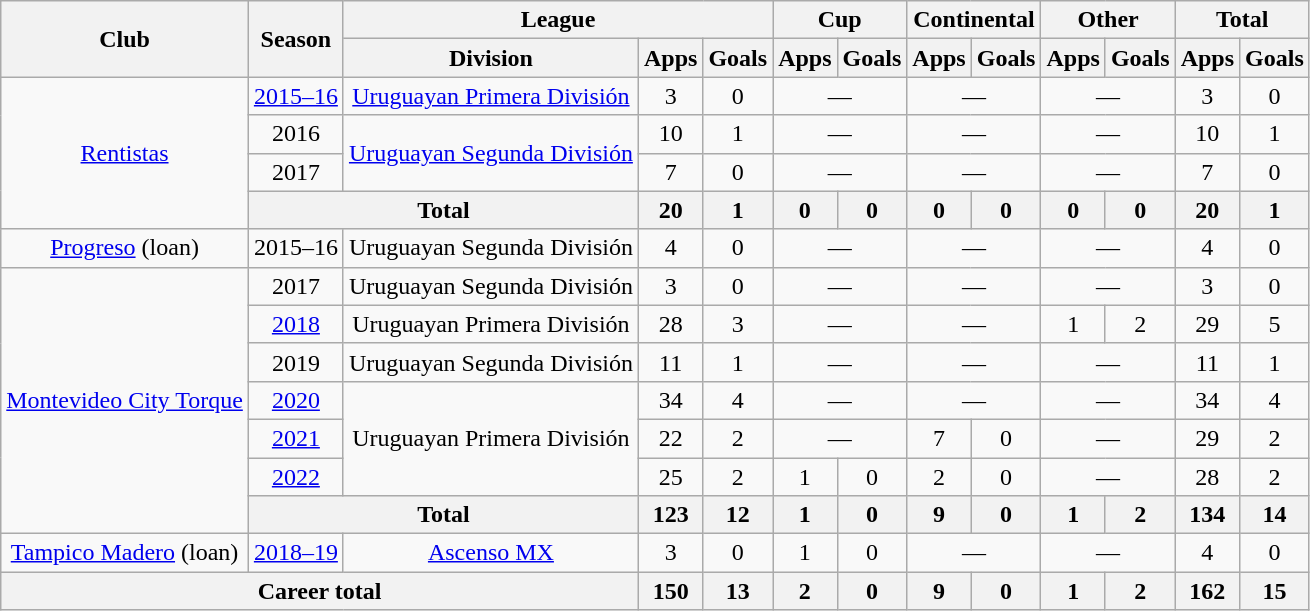<table class="wikitable" Style="text-align: center">
<tr>
<th rowspan="2">Club</th>
<th rowspan="2">Season</th>
<th colspan="3">League</th>
<th colspan="2">Cup</th>
<th colspan="2">Continental</th>
<th colspan="2">Other</th>
<th colspan="2">Total</th>
</tr>
<tr>
<th>Division</th>
<th>Apps</th>
<th>Goals</th>
<th>Apps</th>
<th>Goals</th>
<th>Apps</th>
<th>Goals</th>
<th>Apps</th>
<th>Goals</th>
<th>Apps</th>
<th>Goals</th>
</tr>
<tr>
<td rowspan="4"><a href='#'>Rentistas</a></td>
<td><a href='#'>2015–16</a></td>
<td><a href='#'>Uruguayan Primera División</a></td>
<td>3</td>
<td>0</td>
<td colspan="2">—</td>
<td colspan="2">—</td>
<td colspan="2">—</td>
<td>3</td>
<td>0</td>
</tr>
<tr>
<td>2016</td>
<td rowspan="2"><a href='#'>Uruguayan Segunda División</a></td>
<td>10</td>
<td>1</td>
<td colspan="2">—</td>
<td colspan="2">—</td>
<td colspan="2">—</td>
<td>10</td>
<td>1</td>
</tr>
<tr>
<td>2017</td>
<td>7</td>
<td>0</td>
<td colspan="2">—</td>
<td colspan="2">—</td>
<td colspan="2">—</td>
<td>7</td>
<td>0</td>
</tr>
<tr>
<th colspan="2">Total</th>
<th>20</th>
<th>1</th>
<th>0</th>
<th>0</th>
<th>0</th>
<th>0</th>
<th>0</th>
<th>0</th>
<th>20</th>
<th>1</th>
</tr>
<tr>
<td><a href='#'>Progreso</a> (loan)</td>
<td>2015–16</td>
<td>Uruguayan Segunda División</td>
<td>4</td>
<td>0</td>
<td colspan="2">—</td>
<td colspan="2">—</td>
<td colspan="2">—</td>
<td>4</td>
<td>0</td>
</tr>
<tr>
<td rowspan="7"><a href='#'>Montevideo City Torque</a></td>
<td>2017</td>
<td>Uruguayan Segunda División</td>
<td>3</td>
<td>0</td>
<td colspan="2">—</td>
<td colspan="2">—</td>
<td colspan="2">—</td>
<td>3</td>
<td>0</td>
</tr>
<tr>
<td><a href='#'>2018</a></td>
<td>Uruguayan Primera División</td>
<td>28</td>
<td>3</td>
<td colspan="2">—</td>
<td colspan="2">—</td>
<td>1</td>
<td>2</td>
<td>29</td>
<td>5</td>
</tr>
<tr>
<td>2019</td>
<td>Uruguayan Segunda División</td>
<td>11</td>
<td>1</td>
<td colspan="2">—</td>
<td colspan="2">—</td>
<td colspan="2">—</td>
<td>11</td>
<td>1</td>
</tr>
<tr>
<td><a href='#'>2020</a></td>
<td rowspan="3">Uruguayan Primera División</td>
<td>34</td>
<td>4</td>
<td colspan="2">—</td>
<td colspan="2">—</td>
<td colspan="2">—</td>
<td>34</td>
<td>4</td>
</tr>
<tr>
<td><a href='#'>2021</a></td>
<td>22</td>
<td>2</td>
<td colspan="2">—</td>
<td>7</td>
<td>0</td>
<td colspan="2">—</td>
<td>29</td>
<td>2</td>
</tr>
<tr>
<td><a href='#'>2022</a></td>
<td>25</td>
<td>2</td>
<td>1</td>
<td>0</td>
<td>2</td>
<td>0</td>
<td colspan="2">—</td>
<td>28</td>
<td>2</td>
</tr>
<tr>
<th colspan="2">Total</th>
<th>123</th>
<th>12</th>
<th>1</th>
<th>0</th>
<th>9</th>
<th>0</th>
<th>1</th>
<th>2</th>
<th>134</th>
<th>14</th>
</tr>
<tr>
<td><a href='#'>Tampico Madero</a> (loan)</td>
<td><a href='#'>2018–19</a></td>
<td><a href='#'>Ascenso MX</a></td>
<td>3</td>
<td>0</td>
<td>1</td>
<td>0</td>
<td colspan="2">—</td>
<td colspan="2">—</td>
<td>4</td>
<td>0</td>
</tr>
<tr>
<th colspan="3">Career total</th>
<th>150</th>
<th>13</th>
<th>2</th>
<th>0</th>
<th>9</th>
<th>0</th>
<th>1</th>
<th>2</th>
<th>162</th>
<th>15</th>
</tr>
</table>
